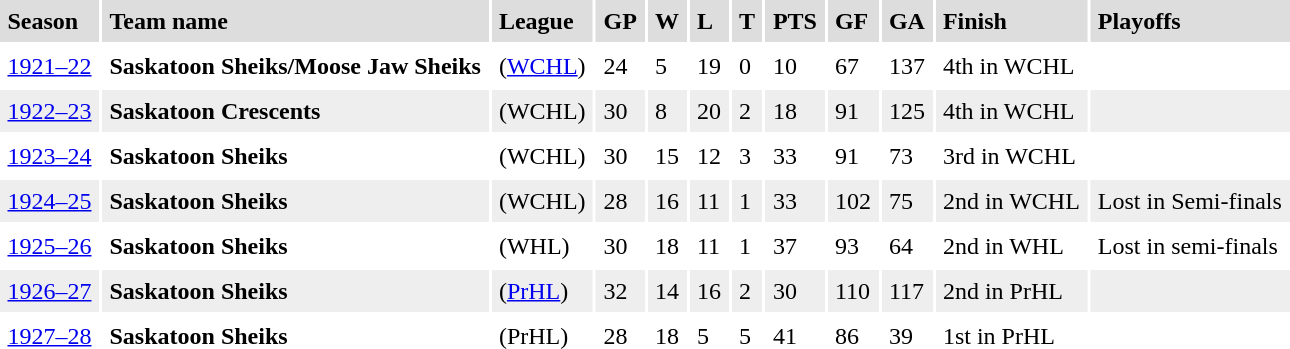<table cellpadding=5>
<tr bgcolor="#dddddd">
<td><strong>Season</strong></td>
<td><strong>Team name</strong></td>
<td><strong>League</strong></td>
<td><strong>GP</strong></td>
<td><strong>W</strong></td>
<td><strong>L</strong></td>
<td><strong>T</strong></td>
<td><strong>PTS</strong></td>
<td><strong>GF</strong></td>
<td><strong>GA</strong></td>
<td><strong>Finish</strong></td>
<td><strong>Playoffs</strong></td>
</tr>
<tr>
<td><a href='#'>1921–22</a></td>
<td><strong>Saskatoon Sheiks/Moose Jaw Sheiks</strong></td>
<td>(<a href='#'>WCHL</a>)</td>
<td>24</td>
<td>5</td>
<td>19</td>
<td>0</td>
<td>10</td>
<td>67</td>
<td>137</td>
<td>4th in WCHL</td>
<td></td>
</tr>
<tr bgcolor="#eeeeee">
<td><a href='#'>1922–23</a></td>
<td><strong>Saskatoon Crescents</strong></td>
<td>(WCHL)</td>
<td>30</td>
<td>8</td>
<td>20</td>
<td>2</td>
<td>18</td>
<td>91</td>
<td>125</td>
<td>4th in WCHL</td>
<td></td>
</tr>
<tr>
<td><a href='#'>1923–24</a></td>
<td><strong>Saskatoon Sheiks</strong></td>
<td>(WCHL)</td>
<td>30</td>
<td>15</td>
<td>12</td>
<td>3</td>
<td>33</td>
<td>91</td>
<td>73</td>
<td>3rd in WCHL</td>
<td></td>
</tr>
<tr bgcolor="#eeeeee">
<td><a href='#'>1924–25</a></td>
<td><strong>Saskatoon Sheiks</strong></td>
<td>(WCHL)</td>
<td>28</td>
<td>16</td>
<td>11</td>
<td>1</td>
<td>33</td>
<td>102</td>
<td>75</td>
<td>2nd in WCHL</td>
<td>Lost in Semi-finals</td>
</tr>
<tr>
<td><a href='#'>1925–26</a></td>
<td><strong>Saskatoon Sheiks</strong></td>
<td>(WHL)</td>
<td>30</td>
<td>18</td>
<td>11</td>
<td>1</td>
<td>37</td>
<td>93</td>
<td>64</td>
<td>2nd in WHL</td>
<td>Lost in semi-finals</td>
</tr>
<tr bgcolor="#eeeeee">
<td><a href='#'>1926–27</a></td>
<td><strong>Saskatoon Sheiks</strong></td>
<td>(<a href='#'>PrHL</a>)</td>
<td>32</td>
<td>14</td>
<td>16</td>
<td>2</td>
<td>30</td>
<td>110</td>
<td>117</td>
<td>2nd in PrHL</td>
<td></td>
</tr>
<tr>
<td><a href='#'>1927–28</a></td>
<td><strong>Saskatoon Sheiks</strong></td>
<td>(PrHL)</td>
<td>28</td>
<td>18</td>
<td>5</td>
<td>5</td>
<td>41</td>
<td>86</td>
<td>39</td>
<td>1st  in PrHL</td>
<td></td>
</tr>
</table>
